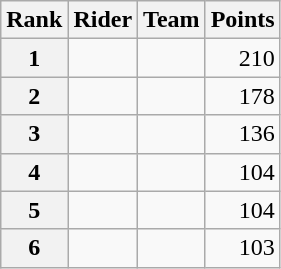<table class="wikitable">
<tr>
<th scope="col">Rank</th>
<th scope="col">Rider</th>
<th scope="col">Team</th>
<th scope="col">Points</th>
</tr>
<tr>
<th scope="row">1</th>
<td></td>
<td></td>
<td style="text-align:right;">210</td>
</tr>
<tr>
<th scope="row">2</th>
<td></td>
<td></td>
<td style="text-align:right;">178</td>
</tr>
<tr>
<th scope="row">3</th>
<td></td>
<td></td>
<td style="text-align:right;">136</td>
</tr>
<tr>
<th scope="row">4</th>
<td></td>
<td></td>
<td style="text-align:right;">104</td>
</tr>
<tr>
<th scope="row">5</th>
<td></td>
<td></td>
<td style="text-align:right;">104</td>
</tr>
<tr>
<th scope="row">6</th>
<td></td>
<td></td>
<td style="text-align:right;">103</td>
</tr>
</table>
